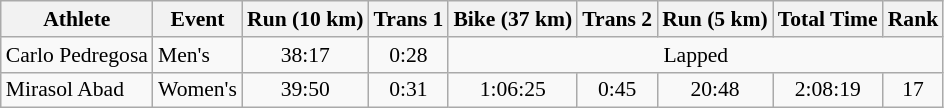<table class="wikitable" style="font-size:90%">
<tr>
<th>Athlete</th>
<th>Event</th>
<th>Run (10 km)</th>
<th>Trans 1</th>
<th>Bike (37 km)</th>
<th>Trans 2</th>
<th>Run (5 km)</th>
<th>Total Time</th>
<th>Rank</th>
</tr>
<tr align=center>
<td align=left>Carlo Pedregosa</td>
<td align=left>Men's</td>
<td>38:17</td>
<td>0:28</td>
<td colspan=5>Lapped</td>
</tr>
<tr align=center>
<td align=left>Mirasol Abad</td>
<td align=left rowspan=2>Women's</td>
<td>39:50</td>
<td>0:31</td>
<td>1:06:25</td>
<td>0:45</td>
<td>20:48</td>
<td>2:08:19</td>
<td>17</td>
</tr>
</table>
